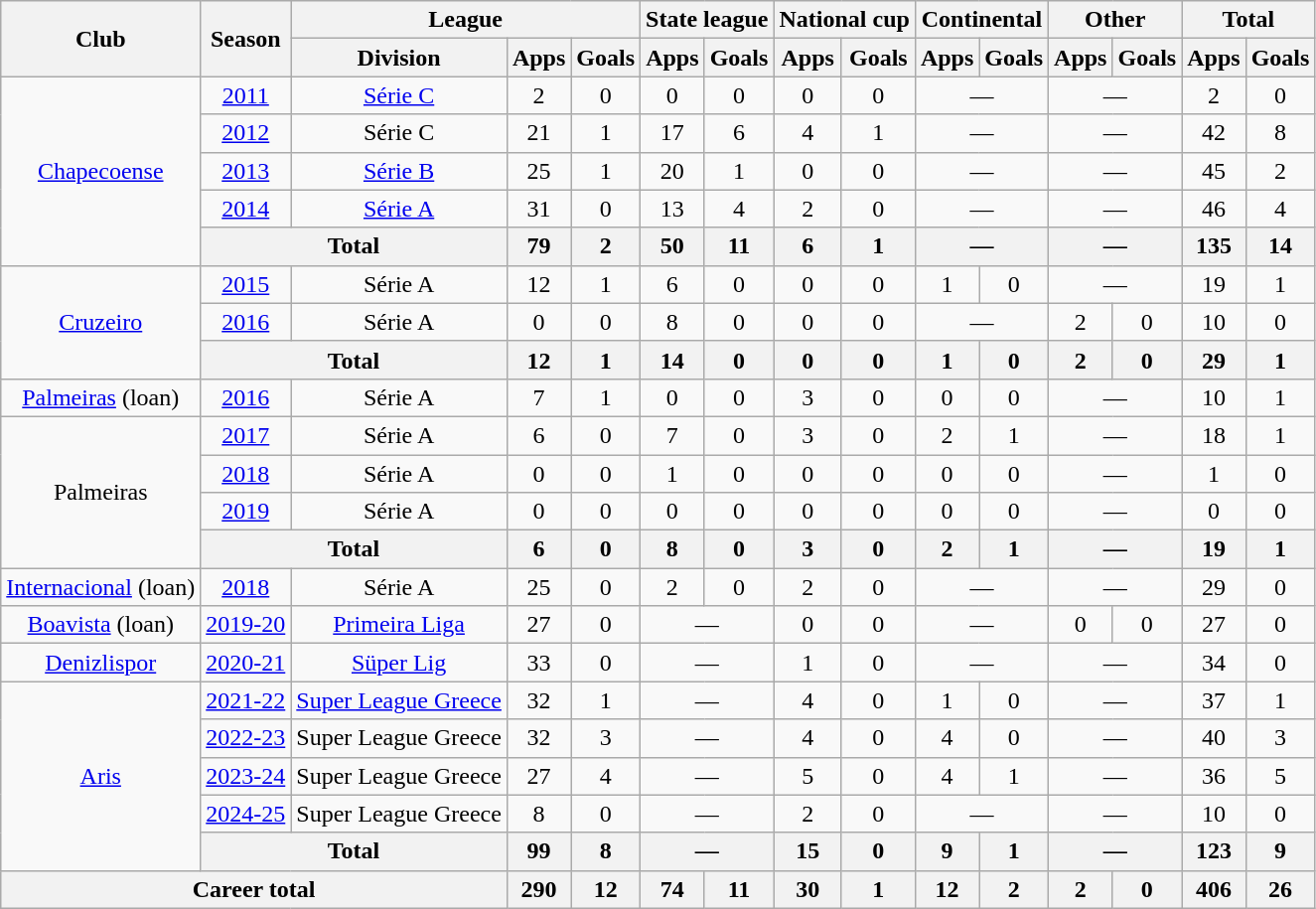<table class="wikitable" style="text-align: center;">
<tr>
<th rowspan="2">Club</th>
<th rowspan="2">Season</th>
<th colspan="3">League</th>
<th colspan="2">State league</th>
<th colspan="2">National cup</th>
<th colspan="2">Continental</th>
<th colspan="2">Other</th>
<th colspan="2">Total</th>
</tr>
<tr>
<th>Division</th>
<th>Apps</th>
<th>Goals</th>
<th>Apps</th>
<th>Goals</th>
<th>Apps</th>
<th>Goals</th>
<th>Apps</th>
<th>Goals</th>
<th>Apps</th>
<th>Goals</th>
<th>Apps</th>
<th>Goals</th>
</tr>
<tr>
<td rowspan="5"><a href='#'>Chapecoense</a></td>
<td><a href='#'>2011</a></td>
<td><a href='#'>Série C</a></td>
<td>2</td>
<td>0</td>
<td>0</td>
<td>0</td>
<td>0</td>
<td>0</td>
<td colspan="2">—</td>
<td colspan="2">—</td>
<td>2</td>
<td>0</td>
</tr>
<tr>
<td><a href='#'>2012</a></td>
<td>Série C</td>
<td>21</td>
<td>1</td>
<td>17</td>
<td>6</td>
<td>4</td>
<td>1</td>
<td colspan="2">—</td>
<td colspan="2">—</td>
<td>42</td>
<td>8</td>
</tr>
<tr>
<td><a href='#'>2013</a></td>
<td><a href='#'>Série B</a></td>
<td>25</td>
<td>1</td>
<td>20</td>
<td>1</td>
<td>0</td>
<td>0</td>
<td colspan="2">—</td>
<td colspan="2">—</td>
<td>45</td>
<td>2</td>
</tr>
<tr>
<td><a href='#'>2014</a></td>
<td><a href='#'>Série A</a></td>
<td>31</td>
<td>0</td>
<td>13</td>
<td>4</td>
<td>2</td>
<td>0</td>
<td colspan="2">—</td>
<td colspan="2">—</td>
<td>46</td>
<td>4</td>
</tr>
<tr>
<th colspan="2">Total</th>
<th>79</th>
<th>2</th>
<th>50</th>
<th>11</th>
<th>6</th>
<th>1</th>
<th colspan="2">—</th>
<th colspan="2">—</th>
<th>135</th>
<th>14</th>
</tr>
<tr>
<td rowspan="3"><a href='#'>Cruzeiro</a></td>
<td><a href='#'>2015</a></td>
<td>Série A</td>
<td>12</td>
<td>1</td>
<td>6</td>
<td>0</td>
<td>0</td>
<td>0</td>
<td>1</td>
<td>0</td>
<td colspan="2">—</td>
<td>19</td>
<td>1</td>
</tr>
<tr>
<td><a href='#'>2016</a></td>
<td>Série A</td>
<td>0</td>
<td>0</td>
<td>8</td>
<td>0</td>
<td>0</td>
<td>0</td>
<td colspan="2">—</td>
<td>2</td>
<td>0</td>
<td>10</td>
<td>0</td>
</tr>
<tr>
<th colspan="2">Total</th>
<th>12</th>
<th>1</th>
<th>14</th>
<th>0</th>
<th>0</th>
<th>0</th>
<th>1</th>
<th>0</th>
<th>2</th>
<th>0</th>
<th>29</th>
<th>1</th>
</tr>
<tr>
<td><a href='#'>Palmeiras</a> (loan)</td>
<td><a href='#'>2016</a></td>
<td>Série A</td>
<td>7</td>
<td>1</td>
<td>0</td>
<td>0</td>
<td>3</td>
<td>0</td>
<td>0</td>
<td>0</td>
<td colspan="2">—</td>
<td>10</td>
<td>1</td>
</tr>
<tr>
<td rowspan="4">Palmeiras</td>
<td><a href='#'>2017</a></td>
<td>Série A</td>
<td>6</td>
<td>0</td>
<td>7</td>
<td>0</td>
<td>3</td>
<td>0</td>
<td>2</td>
<td>1</td>
<td colspan="2">—</td>
<td>18</td>
<td>1</td>
</tr>
<tr>
<td><a href='#'>2018</a></td>
<td>Série A</td>
<td>0</td>
<td>0</td>
<td>1</td>
<td>0</td>
<td>0</td>
<td>0</td>
<td>0</td>
<td>0</td>
<td colspan="2">—</td>
<td>1</td>
<td>0</td>
</tr>
<tr>
<td><a href='#'>2019</a></td>
<td>Série A</td>
<td>0</td>
<td>0</td>
<td>0</td>
<td>0</td>
<td>0</td>
<td>0</td>
<td>0</td>
<td>0</td>
<td colspan="2">—</td>
<td>0</td>
<td>0</td>
</tr>
<tr>
<th colspan="2">Total</th>
<th>6</th>
<th>0</th>
<th>8</th>
<th>0</th>
<th>3</th>
<th>0</th>
<th>2</th>
<th>1</th>
<th colspan="2">—</th>
<th>19</th>
<th>1</th>
</tr>
<tr>
<td><a href='#'>Internacional</a> (loan)</td>
<td><a href='#'>2018</a></td>
<td>Série A</td>
<td>25</td>
<td>0</td>
<td>2</td>
<td>0</td>
<td>2</td>
<td>0</td>
<td colspan="2">—</td>
<td colspan="2">—</td>
<td>29</td>
<td>0</td>
</tr>
<tr>
<td><a href='#'>Boavista</a> (loan)</td>
<td><a href='#'>2019-20</a></td>
<td><a href='#'>Primeira Liga</a></td>
<td>27</td>
<td>0</td>
<td colspan="2">—</td>
<td>0</td>
<td>0</td>
<td colspan="2">—</td>
<td>0</td>
<td>0</td>
<td>27</td>
<td>0</td>
</tr>
<tr>
<td><a href='#'>Denizlispor</a></td>
<td><a href='#'>2020-21</a></td>
<td><a href='#'>Süper Lig</a></td>
<td>33</td>
<td>0</td>
<td colspan="2">—</td>
<td>1</td>
<td>0</td>
<td colspan="2">—</td>
<td colspan="2">—</td>
<td>34</td>
<td>0</td>
</tr>
<tr>
<td rowspan="5"><a href='#'>Aris</a></td>
<td><a href='#'>2021-22</a></td>
<td><a href='#'>Super League Greece</a></td>
<td>32</td>
<td>1</td>
<td colspan="2">—</td>
<td>4</td>
<td>0</td>
<td>1</td>
<td>0</td>
<td colspan="2">—</td>
<td>37</td>
<td>1</td>
</tr>
<tr>
<td><a href='#'>2022-23</a></td>
<td>Super League Greece</td>
<td>32</td>
<td>3</td>
<td colspan="2">—</td>
<td>4</td>
<td>0</td>
<td>4</td>
<td>0</td>
<td colspan="2">—</td>
<td>40</td>
<td>3</td>
</tr>
<tr>
<td><a href='#'>2023-24</a></td>
<td>Super League Greece</td>
<td>27</td>
<td>4</td>
<td colspan="2">—</td>
<td>5</td>
<td>0</td>
<td>4</td>
<td>1</td>
<td colspan="2">—</td>
<td>36</td>
<td>5</td>
</tr>
<tr>
<td><a href='#'>2024-25</a></td>
<td>Super League Greece</td>
<td>8</td>
<td>0</td>
<td colspan="2">—</td>
<td>2</td>
<td>0</td>
<td colspan="2">—</td>
<td colspan="2">—</td>
<td>10</td>
<td>0</td>
</tr>
<tr>
<th colspan="2">Total</th>
<th>99</th>
<th>8</th>
<th colspan="2">—</th>
<th>15</th>
<th>0</th>
<th>9</th>
<th>1</th>
<th colspan="2">—</th>
<th>123</th>
<th>9</th>
</tr>
<tr>
<th colspan="3">Career total</th>
<th>290</th>
<th>12</th>
<th>74</th>
<th>11</th>
<th>30</th>
<th>1</th>
<th>12</th>
<th>2</th>
<th>2</th>
<th>0</th>
<th>406</th>
<th>26</th>
</tr>
</table>
